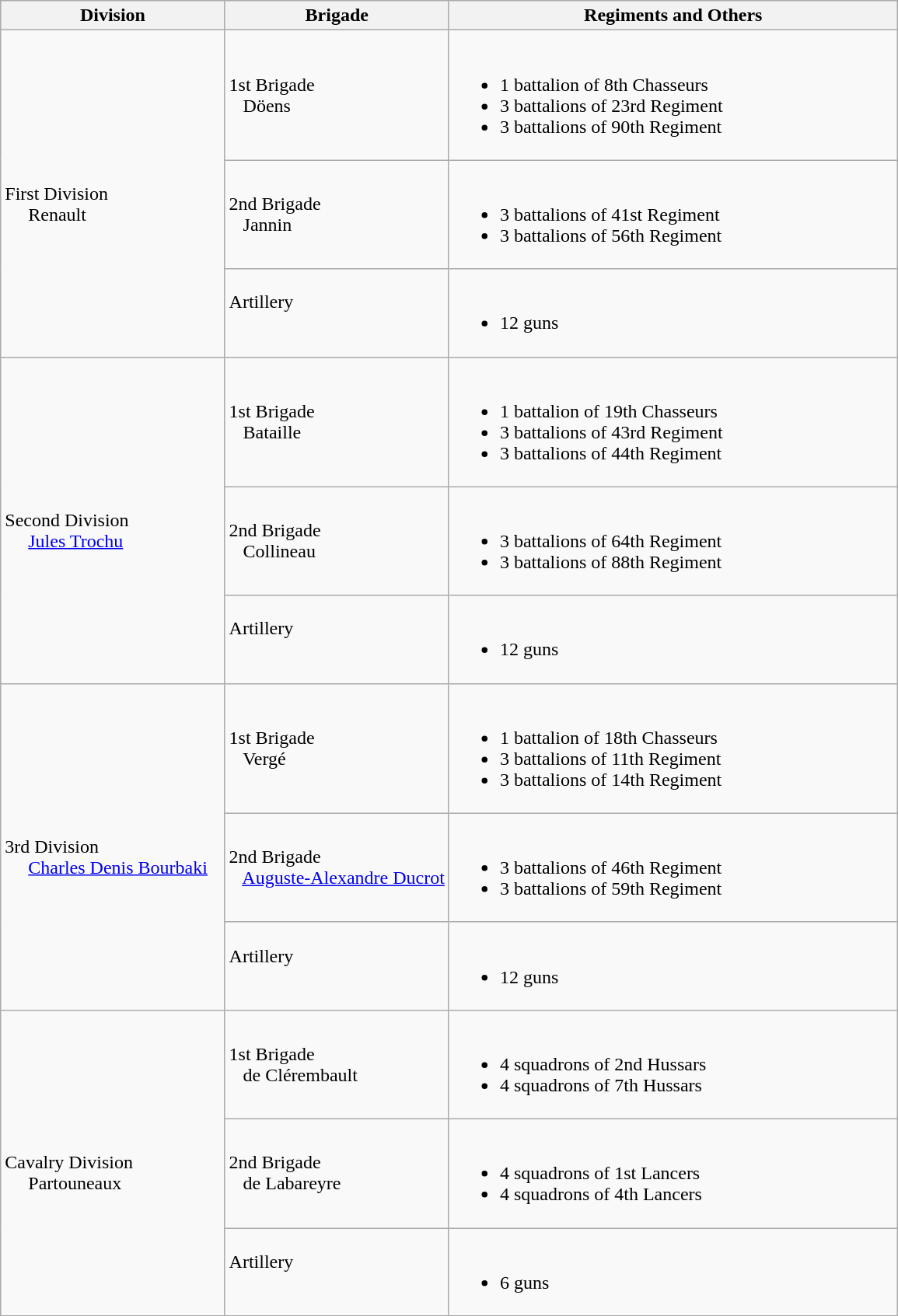<table class="wikitable">
<tr>
<th width=25%>Division</th>
<th width=25%>Brigade</th>
<th>Regiments and Others</th>
</tr>
<tr>
<td rowspan=3><br>First Division
<br>    
Renault</td>
<td>1st Brigade<br>  
Döens</td>
<td><br><ul><li>1 battalion of 8th Chasseurs</li><li>3 battalions of 23rd Regiment</li><li>3 battalions of 90th Regiment</li></ul></td>
</tr>
<tr>
<td>2nd Brigade<br>  
Jannin</td>
<td><br><ul><li>3 battalions of 41st Regiment</li><li>3 battalions of 56th Regiment</li></ul></td>
</tr>
<tr>
<td>Artillery<br>  </td>
<td><br><ul><li>12 guns</li></ul></td>
</tr>
<tr>
<td rowspan=3><br>Second Division
<br>    
<a href='#'>Jules Trochu</a></td>
<td>1st Brigade<br>  
Bataille</td>
<td><br><ul><li>1 battalion of 19th Chasseurs</li><li>3 battalions of 43rd Regiment</li><li>3 battalions of 44th Regiment</li></ul></td>
</tr>
<tr>
<td>2nd Brigade<br>  
Collineau</td>
<td><br><ul><li>3 battalions of 64th Regiment</li><li>3 battalions of 88th Regiment</li></ul></td>
</tr>
<tr>
<td>Artillery<br>  </td>
<td><br><ul><li>12 guns</li></ul></td>
</tr>
<tr>
<td rowspan=3><br>3rd Division
<br>    
<a href='#'>Charles Denis Bourbaki</a></td>
<td>1st Brigade<br>  
Vergé</td>
<td><br><ul><li>1 battalion of 18th Chasseurs</li><li>3 battalions of 11th Regiment</li><li>3 battalions of 14th Regiment</li></ul></td>
</tr>
<tr>
<td>2nd Brigade<br>  
<a href='#'>Auguste-Alexandre Ducrot</a></td>
<td><br><ul><li>3 battalions of 46th Regiment</li><li>3 battalions of 59th Regiment</li></ul></td>
</tr>
<tr>
<td>Artillery<br>  </td>
<td><br><ul><li>12 guns</li></ul></td>
</tr>
<tr>
<td rowspan=3><br>Cavalry Division
<br>    
Partouneaux</td>
<td>1st Brigade<br>  
de Clérembault</td>
<td><br><ul><li>4 squadrons of 2nd Hussars</li><li>4 squadrons of 7th Hussars</li></ul></td>
</tr>
<tr>
<td>2nd Brigade<br>  
de Labareyre</td>
<td><br><ul><li>4 squadrons of 1st Lancers</li><li>4 squadrons of 4th Lancers</li></ul></td>
</tr>
<tr>
<td>Artillery<br>  </td>
<td><br><ul><li>6 guns</li></ul></td>
</tr>
<tr>
</tr>
</table>
